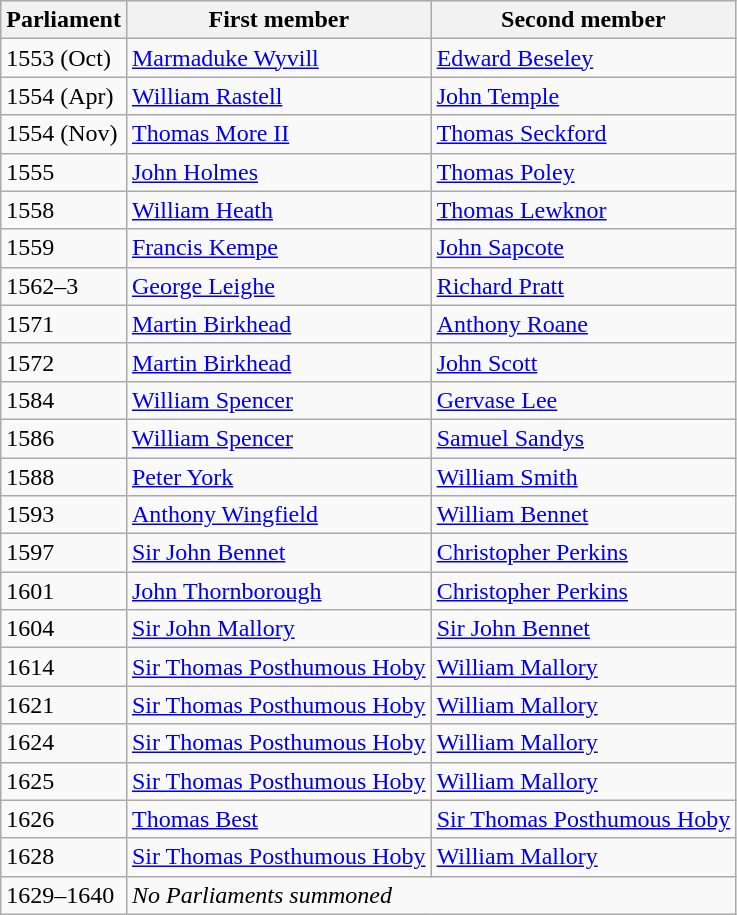<table class="wikitable">
<tr>
<th>Parliament</th>
<th>First member</th>
<th>Second member</th>
</tr>
<tr>
<td>1553 (Oct)</td>
<td><a href='#'>Marmaduke Wyvill</a></td>
<td><a href='#'>Edward Beseley</a></td>
</tr>
<tr>
<td>1554 (Apr)</td>
<td><a href='#'>William Rastell</a></td>
<td><a href='#'>John Temple</a></td>
</tr>
<tr>
<td>1554 (Nov)</td>
<td><a href='#'>Thomas More II</a></td>
<td><a href='#'>Thomas Seckford</a></td>
</tr>
<tr>
<td>1555</td>
<td><a href='#'>John Holmes</a></td>
<td><a href='#'>Thomas Poley</a></td>
</tr>
<tr>
<td>1558</td>
<td><a href='#'>William Heath</a></td>
<td><a href='#'>Thomas Lewknor</a></td>
</tr>
<tr>
<td>1559</td>
<td><a href='#'>Francis Kempe</a></td>
<td><a href='#'>John Sapcote</a></td>
</tr>
<tr>
<td>1562–3</td>
<td><a href='#'>George Leighe</a></td>
<td><a href='#'>Richard Pratt</a></td>
</tr>
<tr>
<td>1571</td>
<td><a href='#'>Martin Birkhead</a></td>
<td><a href='#'>Anthony Roane</a></td>
</tr>
<tr>
<td>1572</td>
<td><a href='#'>Martin Birkhead</a></td>
<td><a href='#'>John Scott</a></td>
</tr>
<tr>
<td>1584</td>
<td><a href='#'>William Spencer</a></td>
<td><a href='#'>Gervase Lee</a></td>
</tr>
<tr>
<td>1586</td>
<td><a href='#'>William Spencer</a></td>
<td><a href='#'>Samuel Sandys</a></td>
</tr>
<tr>
<td>1588</td>
<td><a href='#'>Peter York</a></td>
<td><a href='#'>William Smith</a></td>
</tr>
<tr>
<td>1593</td>
<td><a href='#'>Anthony Wingfield</a></td>
<td><a href='#'>William Bennet</a></td>
</tr>
<tr>
<td>1597</td>
<td><a href='#'>Sir John Bennet</a></td>
<td><a href='#'>Christopher Perkins</a></td>
</tr>
<tr>
<td>1601</td>
<td><a href='#'>John Thornborough</a></td>
<td><a href='#'>Christopher Perkins</a></td>
</tr>
<tr>
<td>1604</td>
<td><a href='#'>Sir John Mallory</a></td>
<td><a href='#'>Sir John Bennet</a></td>
</tr>
<tr>
<td>1614</td>
<td><a href='#'>Sir Thomas Posthumous Hoby</a></td>
<td><a href='#'>William Mallory</a></td>
</tr>
<tr>
<td>1621</td>
<td><a href='#'>Sir Thomas Posthumous Hoby</a></td>
<td><a href='#'>William Mallory</a></td>
</tr>
<tr>
<td>1624</td>
<td><a href='#'>Sir Thomas Posthumous Hoby</a></td>
<td><a href='#'>William Mallory</a></td>
</tr>
<tr>
<td>1625</td>
<td><a href='#'>Sir Thomas Posthumous Hoby</a></td>
<td><a href='#'>William Mallory</a></td>
</tr>
<tr>
<td>1626</td>
<td><a href='#'>Thomas Best</a></td>
<td><a href='#'>Sir Thomas Posthumous Hoby</a></td>
</tr>
<tr>
<td>1628</td>
<td><a href='#'>Sir Thomas Posthumous Hoby</a></td>
<td><a href='#'>William Mallory</a></td>
</tr>
<tr>
<td>1629–1640</td>
<td colspan = "2"><em>No Parliaments summoned</em></td>
</tr>
</table>
